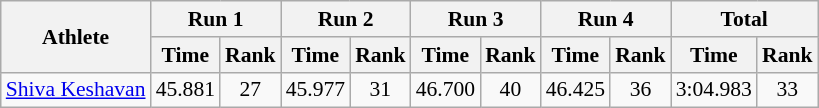<table class="wikitable" style="font-size:90%">
<tr>
<th rowspan="2">Athlete</th>
<th colspan="2">Run 1</th>
<th colspan="2">Run 2</th>
<th colspan="2">Run 3</th>
<th colspan="2">Run 4</th>
<th colspan="2">Total</th>
</tr>
<tr>
<th>Time</th>
<th>Rank</th>
<th>Time</th>
<th>Rank</th>
<th>Time</th>
<th>Rank</th>
<th>Time</th>
<th>Rank</th>
<th>Time</th>
<th>Rank</th>
</tr>
<tr>
<td><a href='#'>Shiva Keshavan</a></td>
<td align="center">45.881</td>
<td align="center">27</td>
<td align="center">45.977</td>
<td align="center">31</td>
<td align="center">46.700</td>
<td align="center">40</td>
<td align="center">46.425</td>
<td align="center">36</td>
<td align="center">3:04.983</td>
<td align="center">33</td>
</tr>
</table>
